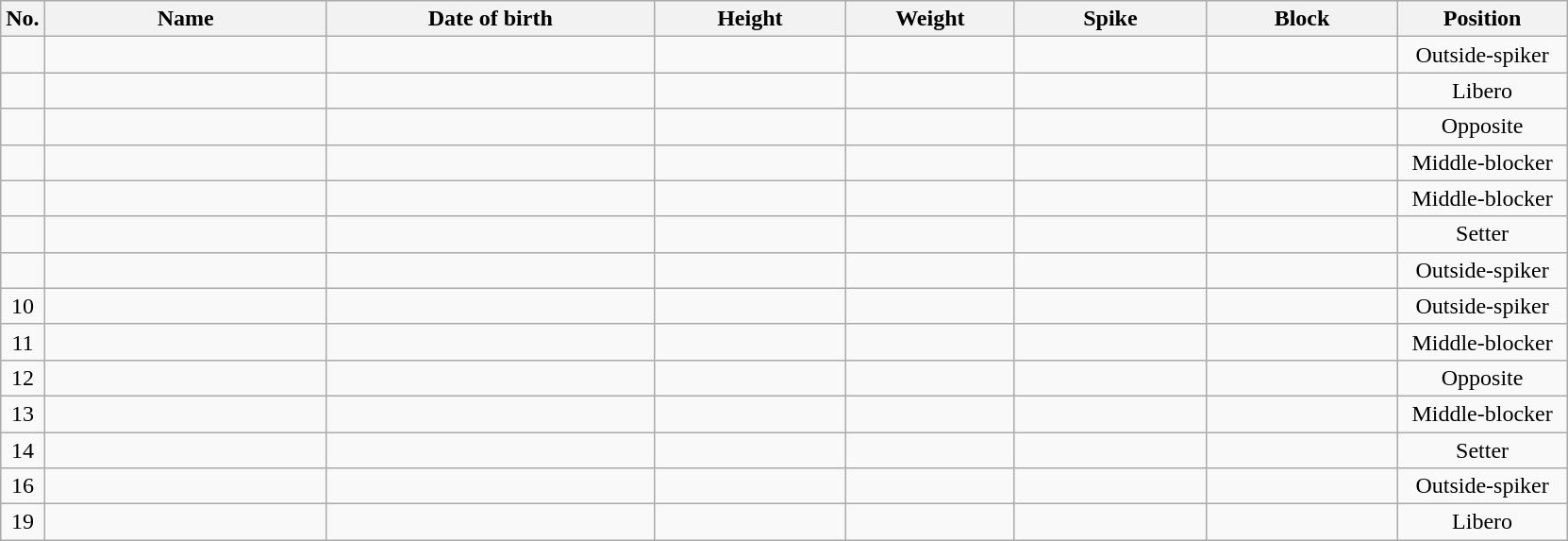<table class="wikitable sortable" style="font-size:100%; text-align:center;">
<tr>
<th>No.</th>
<th style="width:12em">Name</th>
<th style="width:14em">Date of birth</th>
<th style="width:8em">Height</th>
<th style="width:7em">Weight</th>
<th style="width:8em">Spike</th>
<th style="width:8em">Block</th>
<th style="width:7em">Position</th>
</tr>
<tr>
<td></td>
<td align=left> </td>
<td align=right></td>
<td></td>
<td></td>
<td></td>
<td></td>
<td>Outside-spiker</td>
</tr>
<tr>
<td></td>
<td align=left> </td>
<td align=right></td>
<td></td>
<td></td>
<td></td>
<td></td>
<td>Libero</td>
</tr>
<tr>
<td></td>
<td align=left> </td>
<td align=right></td>
<td></td>
<td></td>
<td></td>
<td></td>
<td>Opposite</td>
</tr>
<tr>
<td></td>
<td align=left> </td>
<td align=right></td>
<td></td>
<td></td>
<td></td>
<td></td>
<td>Middle-blocker</td>
</tr>
<tr>
<td></td>
<td align=left> </td>
<td align=right></td>
<td></td>
<td></td>
<td></td>
<td></td>
<td>Middle-blocker</td>
</tr>
<tr>
<td></td>
<td align=left> </td>
<td align=right></td>
<td></td>
<td></td>
<td></td>
<td></td>
<td>Setter</td>
</tr>
<tr>
<td></td>
<td align=left> </td>
<td align=right></td>
<td></td>
<td></td>
<td></td>
<td></td>
<td>Outside-spiker</td>
</tr>
<tr>
<td>10</td>
<td align=left> </td>
<td align=right></td>
<td></td>
<td></td>
<td></td>
<td></td>
<td>Outside-spiker</td>
</tr>
<tr>
<td>11</td>
<td align=left> </td>
<td align=right></td>
<td></td>
<td></td>
<td></td>
<td></td>
<td>Middle-blocker</td>
</tr>
<tr>
<td>12</td>
<td align=left> </td>
<td align=right></td>
<td></td>
<td></td>
<td></td>
<td></td>
<td>Opposite</td>
</tr>
<tr>
<td>13</td>
<td align=left> </td>
<td align=right></td>
<td></td>
<td></td>
<td></td>
<td></td>
<td>Middle-blocker</td>
</tr>
<tr>
<td>14</td>
<td align=left> </td>
<td align=right></td>
<td></td>
<td></td>
<td></td>
<td></td>
<td>Setter</td>
</tr>
<tr>
<td>16</td>
<td align=left> </td>
<td align=right></td>
<td></td>
<td></td>
<td></td>
<td></td>
<td>Outside-spiker</td>
</tr>
<tr>
<td>19</td>
<td align=left> </td>
<td align=right></td>
<td></td>
<td></td>
<td></td>
<td></td>
<td>Libero</td>
</tr>
</table>
